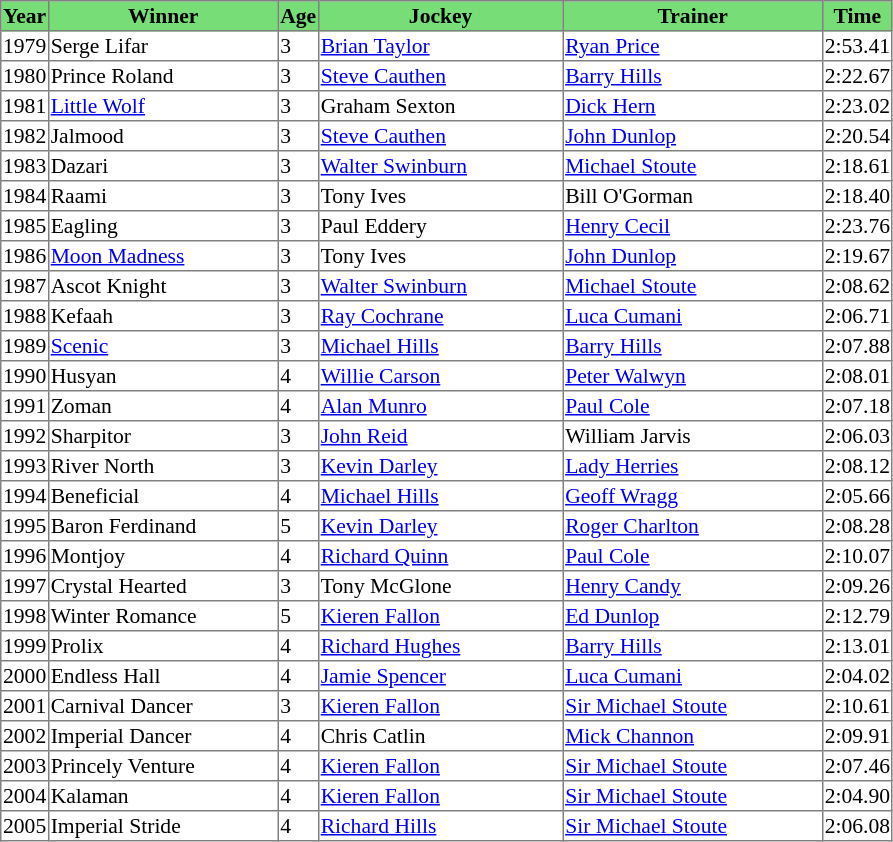<table class = "sortable" | border="1" style="border-collapse: collapse; font-size:90%">
<tr bgcolor="#77dd77" align="center">
<th>Year</th>
<th>Winner</th>
<th>Age</th>
<th>Jockey</th>
<th>Trainer</th>
<th>Time</th>
</tr>
<tr>
<td>1979</td>
<td width=150px>Serge Lifar</td>
<td>3</td>
<td width=160px><a href='#'>Brian Taylor</a></td>
<td width=170px><a href='#'>Ryan Price</a></td>
<td>2:53.41</td>
</tr>
<tr>
<td>1980</td>
<td>Prince Roland</td>
<td>3</td>
<td><a href='#'>Steve Cauthen</a></td>
<td><a href='#'>Barry Hills</a></td>
<td>2:22.67</td>
</tr>
<tr>
<td>1981</td>
<td><a href='#'>Little Wolf</a></td>
<td>3</td>
<td>Graham Sexton</td>
<td><a href='#'>Dick Hern</a></td>
<td>2:23.02</td>
</tr>
<tr>
<td>1982</td>
<td>Jalmood</td>
<td>3</td>
<td><a href='#'>Steve Cauthen</a></td>
<td><a href='#'>John Dunlop</a></td>
<td>2:20.54</td>
</tr>
<tr>
<td>1983</td>
<td>Dazari</td>
<td>3</td>
<td><a href='#'>Walter Swinburn</a></td>
<td><a href='#'>Michael Stoute</a></td>
<td>2:18.61</td>
</tr>
<tr>
<td>1984</td>
<td>Raami</td>
<td>3</td>
<td>Tony Ives</td>
<td>Bill O'Gorman</td>
<td>2:18.40</td>
</tr>
<tr>
<td>1985</td>
<td>Eagling</td>
<td>3</td>
<td>Paul Eddery</td>
<td><a href='#'>Henry Cecil</a></td>
<td>2:23.76</td>
</tr>
<tr>
<td>1986</td>
<td><a href='#'>Moon Madness</a></td>
<td>3</td>
<td>Tony Ives</td>
<td><a href='#'>John Dunlop</a></td>
<td>2:19.67</td>
</tr>
<tr>
<td>1987</td>
<td>Ascot Knight</td>
<td>3</td>
<td><a href='#'>Walter Swinburn</a></td>
<td><a href='#'>Michael Stoute</a></td>
<td>2:08.62</td>
</tr>
<tr>
<td>1988</td>
<td>Kefaah</td>
<td>3</td>
<td><a href='#'>Ray Cochrane</a></td>
<td><a href='#'>Luca Cumani</a></td>
<td>2:06.71</td>
</tr>
<tr>
<td>1989</td>
<td><a href='#'>Scenic</a></td>
<td>3</td>
<td><a href='#'>Michael Hills</a></td>
<td><a href='#'>Barry Hills</a></td>
<td>2:07.88</td>
</tr>
<tr>
<td>1990</td>
<td>Husyan</td>
<td>4</td>
<td><a href='#'>Willie Carson</a></td>
<td><a href='#'>Peter Walwyn</a></td>
<td>2:08.01</td>
</tr>
<tr>
<td>1991</td>
<td>Zoman</td>
<td>4</td>
<td><a href='#'>Alan Munro</a></td>
<td><a href='#'>Paul Cole</a></td>
<td>2:07.18</td>
</tr>
<tr>
<td>1992</td>
<td>Sharpitor</td>
<td>3</td>
<td><a href='#'>John Reid</a></td>
<td>William Jarvis</td>
<td>2:06.03</td>
</tr>
<tr>
<td>1993</td>
<td>River North</td>
<td>3</td>
<td><a href='#'>Kevin Darley</a></td>
<td><a href='#'>Lady Herries</a></td>
<td>2:08.12</td>
</tr>
<tr>
<td>1994</td>
<td>Beneficial</td>
<td>4</td>
<td><a href='#'>Michael Hills</a></td>
<td><a href='#'>Geoff Wragg</a></td>
<td>2:05.66</td>
</tr>
<tr>
<td>1995</td>
<td>Baron Ferdinand</td>
<td>5</td>
<td><a href='#'>Kevin Darley</a></td>
<td><a href='#'>Roger Charlton</a></td>
<td>2:08.28</td>
</tr>
<tr>
<td>1996</td>
<td>Montjoy</td>
<td>4</td>
<td><a href='#'>Richard Quinn</a></td>
<td><a href='#'>Paul Cole</a></td>
<td>2:10.07</td>
</tr>
<tr>
<td>1997</td>
<td>Crystal Hearted</td>
<td>3</td>
<td>Tony McGlone</td>
<td><a href='#'>Henry Candy</a></td>
<td>2:09.26</td>
</tr>
<tr>
<td>1998</td>
<td>Winter Romance</td>
<td>5</td>
<td><a href='#'>Kieren Fallon</a></td>
<td><a href='#'>Ed Dunlop</a></td>
<td>2:12.79</td>
</tr>
<tr>
<td>1999</td>
<td>Prolix</td>
<td>4</td>
<td><a href='#'>Richard Hughes</a></td>
<td><a href='#'>Barry Hills</a></td>
<td>2:13.01</td>
</tr>
<tr>
<td>2000</td>
<td>Endless Hall</td>
<td>4</td>
<td><a href='#'>Jamie Spencer</a></td>
<td><a href='#'>Luca Cumani</a></td>
<td>2:04.02</td>
</tr>
<tr>
<td>2001</td>
<td>Carnival Dancer</td>
<td>3</td>
<td><a href='#'>Kieren Fallon</a></td>
<td><a href='#'>Sir Michael Stoute</a></td>
<td>2:10.61</td>
</tr>
<tr>
<td>2002</td>
<td>Imperial Dancer</td>
<td>4</td>
<td>Chris Catlin</td>
<td><a href='#'>Mick Channon</a></td>
<td>2:09.91</td>
</tr>
<tr>
<td>2003</td>
<td>Princely Venture</td>
<td>4</td>
<td><a href='#'>Kieren Fallon</a></td>
<td><a href='#'>Sir Michael Stoute</a></td>
<td>2:07.46</td>
</tr>
<tr>
<td>2004</td>
<td>Kalaman </td>
<td>4</td>
<td><a href='#'>Kieren Fallon</a></td>
<td><a href='#'>Sir Michael Stoute</a></td>
<td>2:04.90</td>
</tr>
<tr>
<td>2005</td>
<td>Imperial Stride</td>
<td>4</td>
<td><a href='#'>Richard Hills</a></td>
<td><a href='#'>Sir Michael Stoute</a></td>
<td>2:06.08</td>
</tr>
</table>
